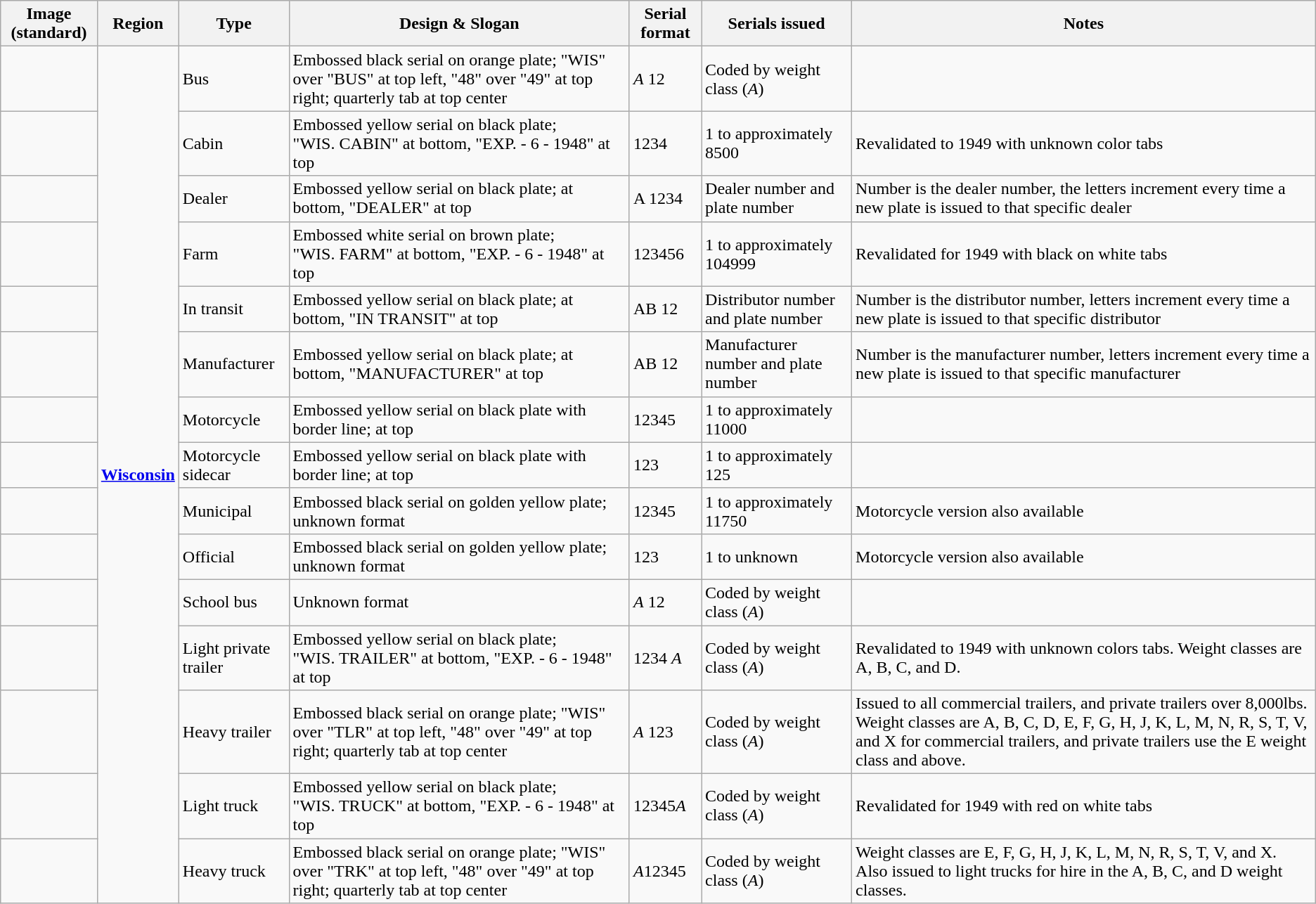<table class="wikitable">
<tr>
<th>Image (standard)</th>
<th>Region</th>
<th>Type</th>
<th>Design & Slogan</th>
<th>Serial format</th>
<th>Serials issued</th>
<th>Notes</th>
</tr>
<tr>
<td></td>
<td rowspan="15"><a href='#'><strong>Wisconsin</strong></a></td>
<td>Bus</td>
<td>Embossed black serial on orange plate; "WIS" over "BUS" at top left, "48" over "49" at top right; quarterly tab at top center</td>
<td><em>A</em> 12</td>
<td>Coded by weight class (<em>A</em>)</td>
<td></td>
</tr>
<tr>
<td></td>
<td>Cabin</td>
<td>Embossed yellow serial on black plate; "WIS. CABIN" at bottom, "EXP. - 6 - 1948" at top</td>
<td>1234</td>
<td>1 to approximately 8500</td>
<td>Revalidated to 1949 with unknown color tabs</td>
</tr>
<tr>
<td></td>
<td>Dealer</td>
<td>Embossed yellow serial on black plate;  at bottom, "DEALER" at top</td>
<td>A 1234</td>
<td>Dealer number and plate number</td>
<td>Number is the dealer number, the letters increment every time a new plate is issued to that specific dealer</td>
</tr>
<tr>
<td></td>
<td>Farm</td>
<td>Embossed white serial on brown plate; "WIS. FARM" at bottom, "EXP. - 6 - 1948" at top</td>
<td>123456</td>
<td>1 to approximately 104999</td>
<td>Revalidated for 1949 with black on white tabs</td>
</tr>
<tr>
<td></td>
<td>In transit</td>
<td>Embossed yellow serial on black plate;  at bottom, "IN TRANSIT" at top</td>
<td>AB 12</td>
<td>Distributor number and plate number</td>
<td>Number is the distributor number, letters increment every time a new plate is issued to that specific distributor</td>
</tr>
<tr>
<td></td>
<td>Manufacturer</td>
<td>Embossed yellow serial on black plate;  at bottom, "MANUFACTURER" at top</td>
<td>AB 12</td>
<td>Manufacturer number and plate number</td>
<td>Number is the manufacturer number, letters increment every time a new plate is issued to that specific manufacturer</td>
</tr>
<tr>
<td></td>
<td>Motorcycle</td>
<td>Embossed yellow serial on black plate with border line;  at top</td>
<td>12345</td>
<td>1 to approximately 11000</td>
<td></td>
</tr>
<tr>
<td></td>
<td>Motorcycle sidecar</td>
<td>Embossed yellow serial on black plate with border line;  at top</td>
<td>123</td>
<td>1 to approximately 125</td>
<td></td>
</tr>
<tr>
<td></td>
<td>Municipal</td>
<td>Embossed black serial on golden yellow plate; unknown format</td>
<td>12345</td>
<td>1 to approximately 11750</td>
<td>Motorcycle version also available</td>
</tr>
<tr>
<td></td>
<td>Official</td>
<td>Embossed black serial on golden yellow plate; unknown format</td>
<td>123</td>
<td>1 to unknown</td>
<td>Motorcycle version also available</td>
</tr>
<tr>
<td></td>
<td>School bus</td>
<td>Unknown format</td>
<td><em>A</em> 12</td>
<td>Coded by weight class (<em>A</em>)</td>
<td></td>
</tr>
<tr>
<td></td>
<td>Light private trailer</td>
<td>Embossed yellow serial on black plate; "WIS. TRAILER" at bottom, "EXP. - 6 - 1948" at top</td>
<td>1234 <em>A</em></td>
<td>Coded by weight class (<em>A</em>)</td>
<td>Revalidated to 1949 with unknown colors tabs. Weight classes are A, B, C, and D.</td>
</tr>
<tr>
<td></td>
<td>Heavy trailer</td>
<td>Embossed black serial on orange plate; "WIS" over "TLR" at top left, "48" over "49" at top right; quarterly tab at top center</td>
<td><em>A</em> 123</td>
<td>Coded by weight class (<em>A</em>)</td>
<td>Issued to all commercial trailers, and private trailers over 8,000lbs. Weight classes are A, B, C, D, E, F, G, H, J, K, L, M, N, R, S, T, V, and X for commercial trailers, and private trailers use the E weight class and above.</td>
</tr>
<tr>
<td></td>
<td>Light truck</td>
<td>Embossed yellow serial on black plate; "WIS. TRUCK" at bottom, "EXP. - 6 - 1948" at top</td>
<td>12345<em>A</em></td>
<td>Coded by weight class (<em>A</em>)</td>
<td>Revalidated for 1949 with red on white tabs</td>
</tr>
<tr>
<td></td>
<td>Heavy truck</td>
<td>Embossed black serial on orange plate; "WIS" over "TRK" at top left, "48" over "49" at top right; quarterly tab at top center</td>
<td><em>A</em>12345</td>
<td>Coded by weight class (<em>A</em>)</td>
<td>Weight classes are E, F, G, H, J, K, L, M, N, R, S, T, V, and X. Also issued to light trucks for hire in the A, B, C, and D weight classes.</td>
</tr>
</table>
